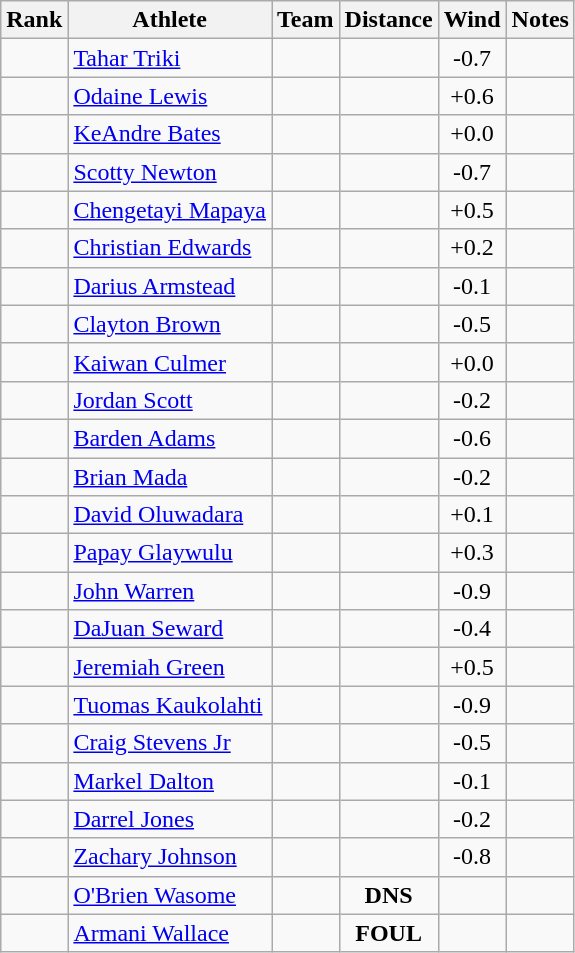<table class="wikitable sortable" style="text-align:center">
<tr>
<th>Rank</th>
<th>Athlete</th>
<th>Team</th>
<th>Distance</th>
<th>Wind</th>
<th>Notes</th>
</tr>
<tr>
<td></td>
<td align=left> <a href='#'>Tahar Triki</a></td>
<td></td>
<td><strong></strong></td>
<td>-0.7</td>
<td></td>
</tr>
<tr>
<td></td>
<td align=left> <a href='#'>Odaine Lewis</a></td>
<td></td>
<td><strong></strong></td>
<td>+0.6</td>
<td></td>
</tr>
<tr>
<td></td>
<td align=left><a href='#'>KeAndre Bates</a></td>
<td></td>
<td><strong></strong></td>
<td>+0.0</td>
<td></td>
</tr>
<tr>
<td></td>
<td align=left><a href='#'>Scotty Newton</a></td>
<td></td>
<td><strong></strong></td>
<td>-0.7</td>
<td></td>
</tr>
<tr>
<td></td>
<td align=left> <a href='#'>Chengetayi Mapaya</a></td>
<td></td>
<td><strong></strong></td>
<td>+0.5</td>
<td></td>
</tr>
<tr>
<td></td>
<td align=left><a href='#'>Christian Edwards</a></td>
<td></td>
<td><strong></strong></td>
<td>+0.2</td>
<td></td>
</tr>
<tr>
<td></td>
<td align=left><a href='#'>Darius Armstead</a></td>
<td></td>
<td><strong></strong></td>
<td>-0.1</td>
<td></td>
</tr>
<tr>
<td></td>
<td align=left> <a href='#'>Clayton Brown</a></td>
<td></td>
<td><strong></strong></td>
<td>-0.5</td>
<td></td>
</tr>
<tr>
<td></td>
<td align=left> <a href='#'>Kaiwan Culmer</a></td>
<td></td>
<td><strong></strong></td>
<td>+0.0</td>
<td></td>
</tr>
<tr>
<td></td>
<td align=left> <a href='#'>Jordan Scott</a></td>
<td></td>
<td><strong></strong></td>
<td>-0.2</td>
<td></td>
</tr>
<tr>
<td></td>
<td align=left><a href='#'>Barden Adams</a></td>
<td></td>
<td><strong></strong></td>
<td>-0.6</td>
<td></td>
</tr>
<tr>
<td></td>
<td align=left> <a href='#'>Brian Mada</a></td>
<td></td>
<td><strong></strong></td>
<td>-0.2</td>
<td></td>
</tr>
<tr>
<td></td>
<td align=left><a href='#'>David Oluwadara</a></td>
<td></td>
<td><strong></strong></td>
<td>+0.1</td>
<td></td>
</tr>
<tr>
<td></td>
<td align=left><a href='#'>Papay Glaywulu</a></td>
<td></td>
<td><strong></strong></td>
<td>+0.3</td>
<td></td>
</tr>
<tr>
<td></td>
<td align=left><a href='#'>John Warren</a></td>
<td></td>
<td><strong></strong></td>
<td>-0.9</td>
<td></td>
</tr>
<tr>
<td></td>
<td align=left><a href='#'>DaJuan Seward</a></td>
<td></td>
<td><strong></strong></td>
<td>-0.4</td>
<td></td>
</tr>
<tr>
<td></td>
<td align=left><a href='#'>Jeremiah Green</a></td>
<td></td>
<td><strong></strong></td>
<td>+0.5</td>
<td></td>
</tr>
<tr>
<td></td>
<td align=left> <a href='#'>Tuomas Kaukolahti</a></td>
<td></td>
<td><strong></strong></td>
<td>-0.9</td>
<td></td>
</tr>
<tr>
<td></td>
<td align=left><a href='#'>Craig Stevens Jr</a></td>
<td></td>
<td><strong></strong></td>
<td>-0.5</td>
<td></td>
</tr>
<tr>
<td></td>
<td align=left><a href='#'>Markel Dalton</a></td>
<td></td>
<td><strong></strong></td>
<td>-0.1</td>
<td></td>
</tr>
<tr>
<td></td>
<td align=left><a href='#'>Darrel Jones</a></td>
<td></td>
<td><strong></strong></td>
<td>-0.2</td>
<td></td>
</tr>
<tr>
<td></td>
<td align=left><a href='#'>Zachary Johnson</a></td>
<td></td>
<td><strong></strong></td>
<td>-0.8</td>
<td></td>
</tr>
<tr>
<td></td>
<td align=left> <a href='#'>O'Brien Wasome</a></td>
<td></td>
<td><strong>DNS</strong></td>
<td></td>
<td></td>
</tr>
<tr>
<td></td>
<td align=left><a href='#'>Armani Wallace</a></td>
<td></td>
<td><strong>FOUL</strong></td>
<td></td>
<td></td>
</tr>
</table>
